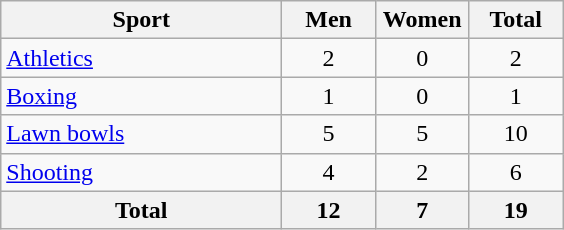<table class="wikitable sortable" style="text-align:center;">
<tr>
<th width=180>Sport</th>
<th width=55>Men</th>
<th width=55>Women</th>
<th width=55>Total</th>
</tr>
<tr>
<td align=left><a href='#'>Athletics</a></td>
<td>2</td>
<td>0</td>
<td>2</td>
</tr>
<tr>
<td align=left><a href='#'>Boxing</a></td>
<td>1</td>
<td>0</td>
<td>1</td>
</tr>
<tr>
<td align=left><a href='#'>Lawn bowls</a></td>
<td>5</td>
<td>5</td>
<td>10</td>
</tr>
<tr>
<td align=left><a href='#'>Shooting</a></td>
<td>4</td>
<td>2</td>
<td>6</td>
</tr>
<tr>
<th>Total</th>
<th>12</th>
<th>7</th>
<th>19</th>
</tr>
</table>
